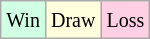<table class="wikitable">
<tr>
<td style="background-color: #d0ffe3;"><small>Win</small></td>
<td style="background-color: #ffffdd;"><small>Draw</small></td>
<td style="background-color: #ffd0e3;"><small>Loss</small></td>
</tr>
</table>
